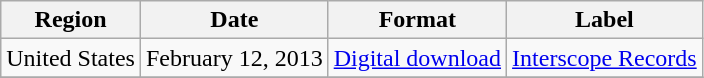<table class=wikitable>
<tr>
<th>Region</th>
<th>Date</th>
<th>Format</th>
<th>Label</th>
</tr>
<tr>
<td>United States</td>
<td>February 12, 2013</td>
<td><a href='#'>Digital download</a></td>
<td><a href='#'>Interscope Records</a></td>
</tr>
<tr>
</tr>
</table>
